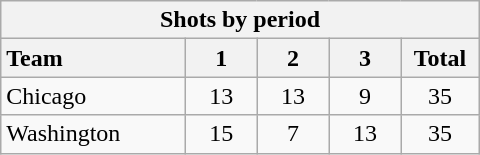<table class="wikitable" style="width:20em; text-align:right;">
<tr>
<th colspan=5>Shots by period</th>
</tr>
<tr>
<th style="width:8em; text-align:left;">Team</th>
<th style="width:3em;">1</th>
<th style="width:3em;">2</th>
<th style="width:3em;">3</th>
<th style="width:3em;">Total</th>
</tr>
<tr>
<td style="text-align:left;">Chicago</td>
<td align=center>13</td>
<td align=center>13</td>
<td align=center>9</td>
<td align=center>35</td>
</tr>
<tr>
<td style="text-align:left;">Washington</td>
<td align=center>15</td>
<td align=center>7</td>
<td align=center>13</td>
<td align=center>35</td>
</tr>
</table>
